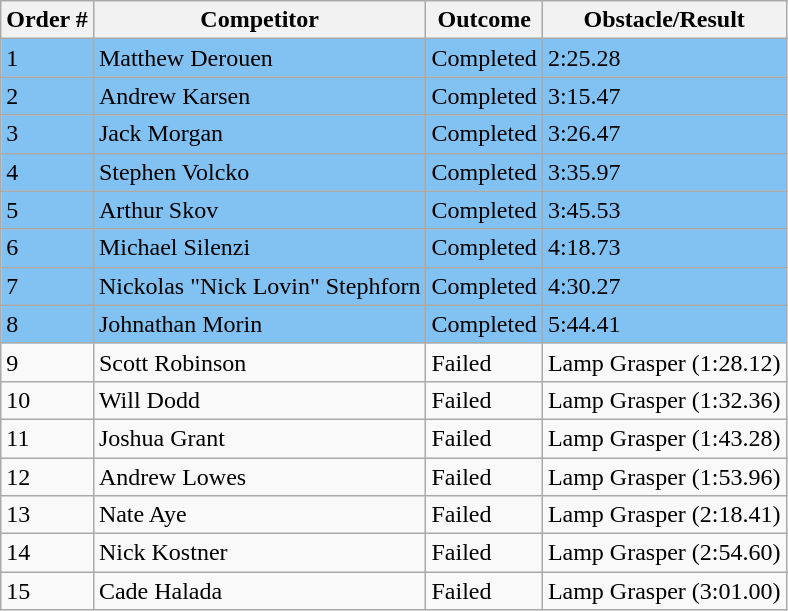<table class="wikitable sortable">
<tr>
<th>Order #</th>
<th>Competitor</th>
<th>Outcome</th>
<th>Obstacle/Result</th>
</tr>
<tr style="background-color:#82c2f2">
<td>1</td>
<td>Matthew Derouen</td>
<td>Completed</td>
<td>2:25.28</td>
</tr>
<tr style="background-color:#82c2f2">
<td>2</td>
<td>Andrew Karsen</td>
<td>Completed</td>
<td>3:15.47</td>
</tr>
<tr style="background-color:#82c2f2">
<td>3</td>
<td>Jack Morgan</td>
<td>Completed</td>
<td>3:26.47</td>
</tr>
<tr style="background-color:#82c2f2">
<td>4</td>
<td>Stephen Volcko</td>
<td>Completed</td>
<td>3:35.97</td>
</tr>
<tr style="background-color:#82c2f2">
<td>5</td>
<td>Arthur Skov</td>
<td>Completed</td>
<td>3:45.53</td>
</tr>
<tr style="background-color:#82c2f2">
<td>6</td>
<td>Michael Silenzi</td>
<td>Completed</td>
<td>4:18.73</td>
</tr>
<tr style="background-color:#82c2f2">
<td>7</td>
<td>Nickolas "Nick Lovin" Stephforn</td>
<td>Completed</td>
<td>4:30.27</td>
</tr>
<tr style="background-color:#82c2f2">
<td>8</td>
<td>Johnathan Morin</td>
<td>Completed</td>
<td>5:44.41</td>
</tr>
<tr>
<td>9</td>
<td>Scott Robinson</td>
<td>Failed</td>
<td>Lamp Grasper (1:28.12)</td>
</tr>
<tr>
<td>10</td>
<td>Will Dodd</td>
<td>Failed</td>
<td>Lamp Grasper (1:32.36)</td>
</tr>
<tr>
<td>11</td>
<td>Joshua Grant</td>
<td>Failed</td>
<td>Lamp Grasper (1:43.28)</td>
</tr>
<tr>
<td>12</td>
<td>Andrew Lowes</td>
<td>Failed</td>
<td>Lamp Grasper (1:53.96)</td>
</tr>
<tr>
<td>13</td>
<td>Nate Aye</td>
<td>Failed</td>
<td>Lamp Grasper (2:18.41)</td>
</tr>
<tr>
<td>14</td>
<td>Nick Kostner</td>
<td>Failed</td>
<td>Lamp Grasper (2:54.60)</td>
</tr>
<tr>
<td>15</td>
<td>Cade Halada</td>
<td>Failed</td>
<td>Lamp Grasper (3:01.00)</td>
</tr>
</table>
